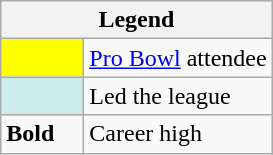<table class="wikitable">
<tr>
<th colspan="2">Legend</th>
</tr>
<tr>
<td style="background:#ff0; width:3em;"></td>
<td><a href='#'>Pro Bowl</a> attendee</td>
</tr>
<tr>
<td style="background:#cfecec; width:3em;"></td>
<td>Led the league</td>
</tr>
<tr>
<td><strong>Bold</strong></td>
<td>Career high</td>
</tr>
</table>
